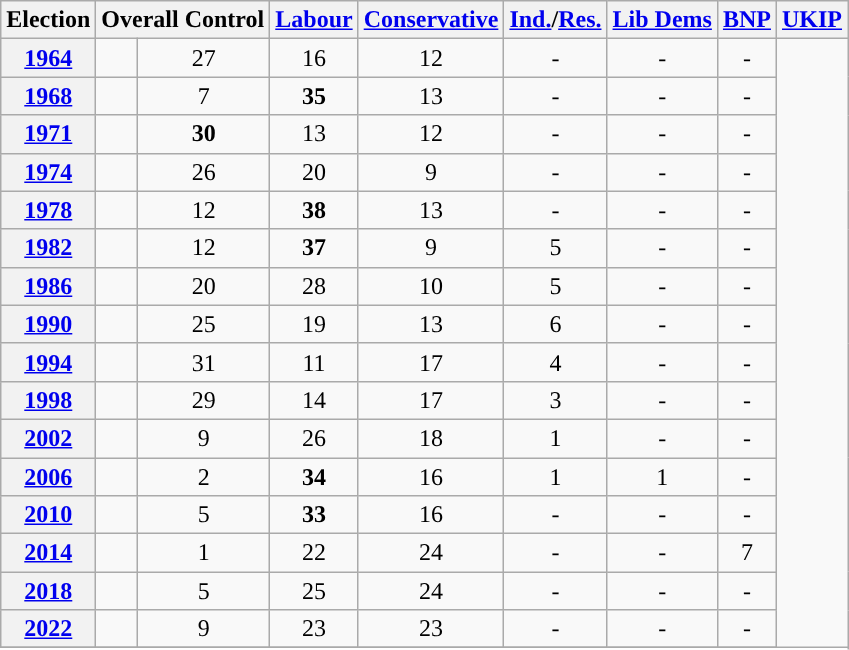<table class="wikitable">
<tr>
<th>Election</th>
<th colspan=2>Overall Control</th>
<th><a href='#'>Labour</a></th>
<th><a href='#'>Conservative</a></th>
<th><a href='#'>Ind.</a>/<a href='#'>Res.</a></th>
<th><a href='#'>Lib Dems</a></th>
<th><a href='#'>BNP</a></th>
<th><a href='#'>UKIP</a></th>
</tr>
<tr>
<th><a href='#'>1964</a></th>
<td></td>
<td style="text-align: center;">27</td>
<td style="text-align: center;">16</td>
<td style="text-align: center;">12</td>
<td style="text-align: center;">-</td>
<td style="text-align: center;">-</td>
<td style="text-align: center;">-</td>
</tr>
<tr>
<th><a href='#'>1968</a></th>
<td></td>
<td style="text-align: center;">7</td>
<td style="text-align: center;"><strong>35</strong></td>
<td style="text-align: center;">13</td>
<td style="text-align: center;">-</td>
<td style="text-align: center;">-</td>
<td style="text-align: center;">-</td>
</tr>
<tr>
<th><a href='#'>1971</a></th>
<td></td>
<td style="text-align: center;"><strong>30</strong></td>
<td style="text-align: center;">13</td>
<td style="text-align: center;">12</td>
<td style="text-align: center;">-</td>
<td style="text-align: center;">-</td>
<td style="text-align: center;">-</td>
</tr>
<tr>
<th><a href='#'>1974</a></th>
<td></td>
<td style="text-align: center;">26</td>
<td style="text-align: center;">20</td>
<td style="text-align: center;">9</td>
<td style="text-align: center;">-</td>
<td style="text-align: center;">-</td>
<td style="text-align: center;">-</td>
</tr>
<tr>
<th><a href='#'>1978</a></th>
<td></td>
<td style="text-align: center;">12</td>
<td style="text-align: center;"><strong>38</strong></td>
<td style="text-align: center;">13</td>
<td style="text-align: center;">-</td>
<td style="text-align: center;">-</td>
<td style="text-align: center;">-</td>
</tr>
<tr>
<th><a href='#'>1982</a></th>
<td></td>
<td style="text-align: center;">12</td>
<td style="text-align: center;"><strong>37</strong></td>
<td style="text-align: center;">9</td>
<td style="text-align: center;">5</td>
<td style="text-align: center;">-</td>
<td style="text-align: center;">-</td>
</tr>
<tr>
<th><a href='#'>1986</a></th>
<td></td>
<td style="text-align: center;">20</td>
<td style="text-align: center;">28</td>
<td style="text-align: center;">10</td>
<td style="text-align: center;">5</td>
<td style="text-align: center;">-</td>
<td style="text-align: center;">-</td>
</tr>
<tr>
<th><a href='#'>1990</a></th>
<td></td>
<td style="text-align: center;">25</td>
<td style="text-align: center;">19</td>
<td style="text-align: center;">13</td>
<td style="text-align: center;">6</td>
<td style="text-align: center;">-</td>
<td style="text-align: center;">-</td>
</tr>
<tr>
<th><a href='#'>1994</a></th>
<td></td>
<td style="text-align: center;">31</td>
<td style="text-align: center;">11</td>
<td style="text-align: center;">17</td>
<td style="text-align: center;">4</td>
<td style="text-align: center;">-</td>
<td style="text-align: center;">-</td>
</tr>
<tr>
<th><a href='#'>1998</a></th>
<td></td>
<td style="text-align: center;">29</td>
<td style="text-align: center;">14</td>
<td style="text-align: center;">17</td>
<td style="text-align: center;">3</td>
<td style="text-align: center;">-</td>
<td style="text-align: center;">-</td>
</tr>
<tr>
<th><a href='#'>2002</a></th>
<td></td>
<td style="text-align: center;">9</td>
<td style="text-align: center;">26</td>
<td style="text-align: center;">18</td>
<td style="text-align: center;">1</td>
<td style="text-align: center;">-</td>
<td style="text-align: center;">-</td>
</tr>
<tr>
<th><a href='#'>2006</a></th>
<td></td>
<td style="text-align: center;">2</td>
<td style="text-align: center;"><strong>34</strong></td>
<td style="text-align: center;">16</td>
<td style="text-align: center;">1</td>
<td style="text-align: center;">1</td>
<td style="text-align: center;">-</td>
</tr>
<tr>
<th><a href='#'>2010</a></th>
<td></td>
<td style="text-align: center;">5</td>
<td style="text-align: center;"><strong>33</strong></td>
<td style="text-align: center;">16</td>
<td style="text-align: center;">-</td>
<td style="text-align: center;">-</td>
<td style="text-align: center;">-</td>
</tr>
<tr>
<th><a href='#'>2014</a></th>
<td></td>
<td style="text-align: center;">1</td>
<td style="text-align: center;">22</td>
<td style="text-align: center;">24</td>
<td style="text-align: center;">-</td>
<td style="text-align: center;">-</td>
<td style="text-align: center;">7</td>
</tr>
<tr>
<th><a href='#'>2018</a></th>
<td></td>
<td style="text-align: center;">5</td>
<td style="text-align: center;">25</td>
<td style="text-align: center;">24</td>
<td style="text-align: center;">-</td>
<td style="text-align: center;">-</td>
<td style="text-align: center;">-</td>
</tr>
<tr>
<th><a href='#'>2022</a></th>
<td></td>
<td style="text-align: center;">9</td>
<td style="text-align: center;">23</td>
<td style="text-align: center;">23</td>
<td style="text-align: center;">-</td>
<td style="text-align: center;">-</td>
<td style="text-align: center;">-</td>
</tr>
<tr>
</tr>
</table>
